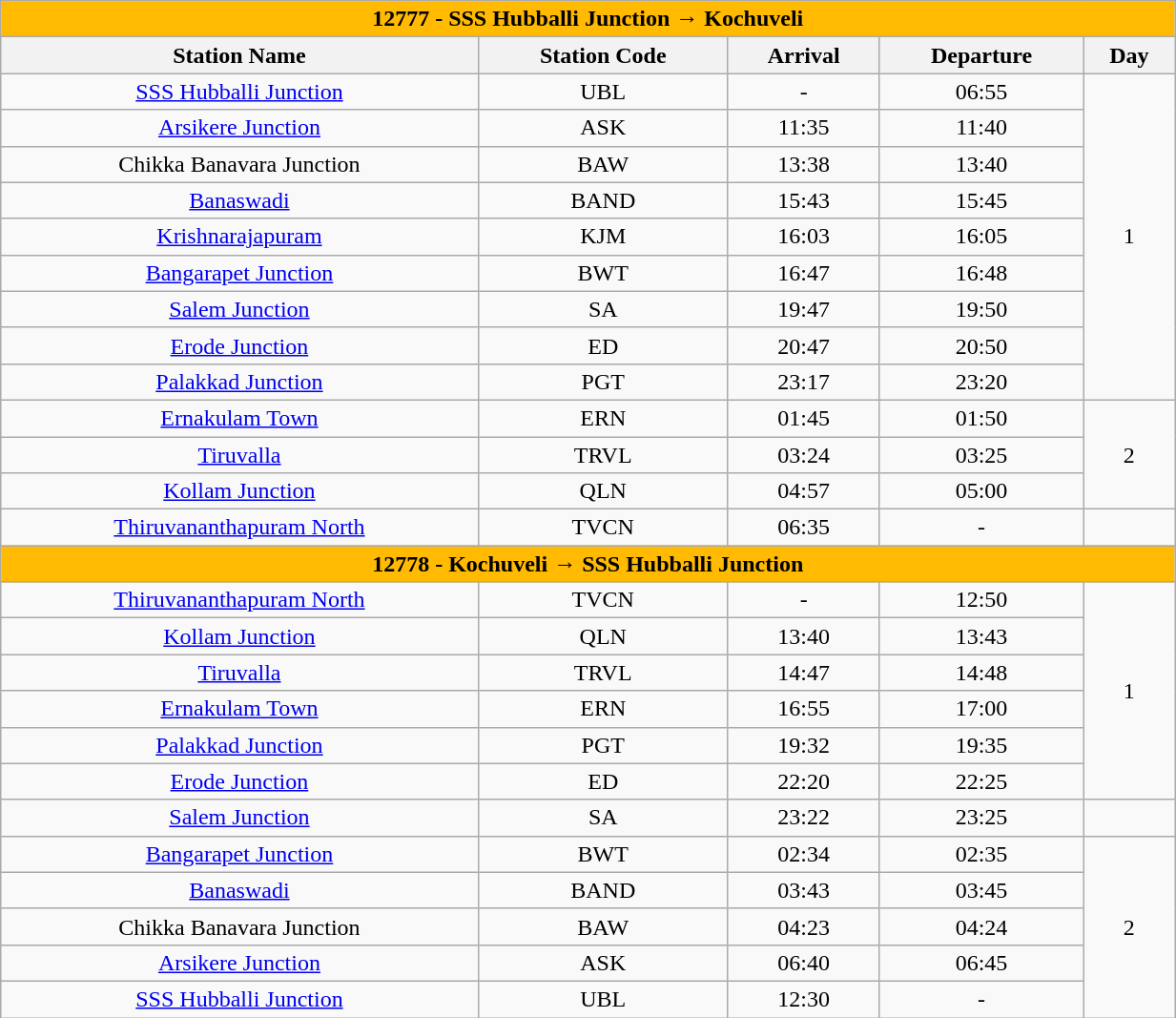<table class="wikitable sortable" width="65%" style="text-align: center;">
<tr>
<th colspan="5" align="center" style="background:#FFBA01;"><span>12777 - SSS Hubballi Junction → Kochuveli</span></th>
</tr>
<tr>
<th>Station Name</th>
<th>Station Code</th>
<th>Arrival</th>
<th>Departure</th>
<th>Day</th>
</tr>
<tr>
<td><a href='#'>SSS Hubballi Junction</a></td>
<td>UBL</td>
<td>-</td>
<td>06:55</td>
<td rowspan="9">1</td>
</tr>
<tr>
<td><a href='#'>Arsikere Junction</a></td>
<td>ASK</td>
<td>11:35</td>
<td>11:40</td>
</tr>
<tr>
<td>Chikka Banavara Junction</td>
<td>BAW</td>
<td>13:38</td>
<td>13:40</td>
</tr>
<tr>
<td><a href='#'>Banaswadi</a></td>
<td>BAND</td>
<td>15:43</td>
<td>15:45</td>
</tr>
<tr>
<td><a href='#'>Krishnarajapuram</a></td>
<td>KJM</td>
<td>16:03</td>
<td>16:05</td>
</tr>
<tr>
<td><a href='#'>Bangarapet Junction</a></td>
<td>BWT</td>
<td>16:47</td>
<td>16:48</td>
</tr>
<tr>
<td><a href='#'>Salem Junction</a></td>
<td>SA</td>
<td>19:47</td>
<td>19:50</td>
</tr>
<tr>
<td><a href='#'>Erode Junction</a></td>
<td>ED</td>
<td>20:47</td>
<td>20:50</td>
</tr>
<tr>
<td><a href='#'>Palakkad Junction</a></td>
<td>PGT</td>
<td>23:17</td>
<td>23:20</td>
</tr>
<tr>
<td><a href='#'>Ernakulam Town</a></td>
<td>ERN</td>
<td>01:45</td>
<td>01:50</td>
<td rowspan="3">2</td>
</tr>
<tr>
<td><a href='#'>Tiruvalla</a></td>
<td>TRVL</td>
<td>03:24</td>
<td>03:25</td>
</tr>
<tr>
<td><a href='#'>Kollam Junction</a></td>
<td>QLN</td>
<td>04:57</td>
<td>05:00</td>
</tr>
<tr>
<td><a href='#'>Thiruvananthapuram North</a></td>
<td>TVCN</td>
<td>06:35</td>
<td>-</td>
</tr>
<tr>
<th colspan="5" align="center" style="background:#FFBA01;"><span>12778 - Kochuveli → SSS Hubballi Junction</span></th>
</tr>
<tr>
<td><a href='#'>Thiruvananthapuram North</a></td>
<td>TVCN</td>
<td>-</td>
<td>12:50</td>
<td rowspan="6">1</td>
</tr>
<tr>
<td><a href='#'>Kollam Junction</a></td>
<td>QLN</td>
<td>13:40</td>
<td>13:43</td>
</tr>
<tr>
<td><a href='#'>Tiruvalla</a></td>
<td>TRVL</td>
<td>14:47</td>
<td>14:48</td>
</tr>
<tr>
<td><a href='#'>Ernakulam Town</a></td>
<td>ERN</td>
<td>16:55</td>
<td>17:00</td>
</tr>
<tr>
<td><a href='#'>Palakkad Junction</a></td>
<td>PGT</td>
<td>19:32</td>
<td>19:35</td>
</tr>
<tr>
<td><a href='#'>Erode Junction</a></td>
<td>ED</td>
<td>22:20</td>
<td>22:25</td>
</tr>
<tr>
<td><a href='#'>Salem Junction</a></td>
<td>SA</td>
<td>23:22</td>
<td>23:25</td>
</tr>
<tr>
<td><a href='#'>Bangarapet Junction</a></td>
<td>BWT</td>
<td>02:34</td>
<td>02:35</td>
<td rowspan="5">2</td>
</tr>
<tr>
<td><a href='#'>Banaswadi</a></td>
<td>BAND</td>
<td>03:43</td>
<td>03:45</td>
</tr>
<tr>
<td>Chikka Banavara Junction</td>
<td>BAW</td>
<td>04:23</td>
<td>04:24</td>
</tr>
<tr>
<td><a href='#'>Arsikere Junction</a></td>
<td>ASK</td>
<td>06:40</td>
<td>06:45</td>
</tr>
<tr>
<td><a href='#'>SSS Hubballi Junction</a></td>
<td>UBL</td>
<td>12:30</td>
<td>-</td>
</tr>
</table>
